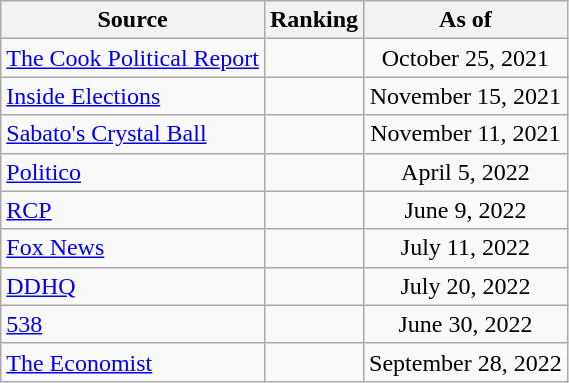<table class="wikitable" style="text-align:center">
<tr>
<th>Source</th>
<th>Ranking</th>
<th>As of</th>
</tr>
<tr>
<td align=left><a href='#'>The Cook Political Report</a></td>
<td></td>
<td>October 25, 2021</td>
</tr>
<tr>
<td align=left><a href='#'>Inside Elections</a></td>
<td></td>
<td>November 15, 2021</td>
</tr>
<tr>
<td align=left><a href='#'>Sabato's Crystal Ball</a></td>
<td></td>
<td>November 11, 2021</td>
</tr>
<tr>
<td align="left"><a href='#'>Politico</a></td>
<td></td>
<td>April 5, 2022</td>
</tr>
<tr>
<td align="left"><a href='#'>RCP</a></td>
<td></td>
<td>June 9, 2022</td>
</tr>
<tr>
<td align=left><a href='#'>Fox News</a></td>
<td></td>
<td>July 11, 2022</td>
</tr>
<tr>
<td align="left"><a href='#'>DDHQ</a></td>
<td></td>
<td>July 20, 2022</td>
</tr>
<tr>
<td align="left"><a href='#'>538</a></td>
<td></td>
<td>June 30, 2022</td>
</tr>
<tr>
<td align="left"><a href='#'>The Economist</a></td>
<td></td>
<td>September 28, 2022</td>
</tr>
</table>
